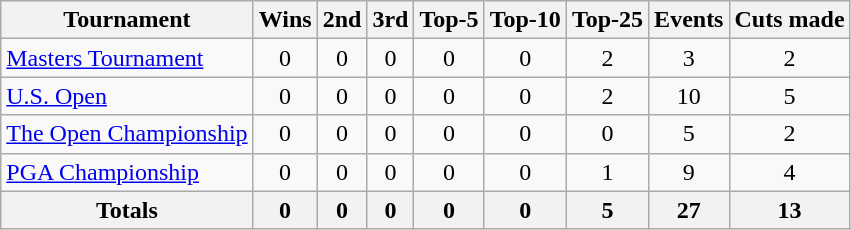<table class=wikitable style=text-align:center>
<tr>
<th>Tournament</th>
<th>Wins</th>
<th>2nd</th>
<th>3rd</th>
<th>Top-5</th>
<th>Top-10</th>
<th>Top-25</th>
<th>Events</th>
<th>Cuts made</th>
</tr>
<tr>
<td align=left><a href='#'>Masters Tournament</a></td>
<td>0</td>
<td>0</td>
<td>0</td>
<td>0</td>
<td>0</td>
<td>2</td>
<td>3</td>
<td>2</td>
</tr>
<tr>
<td align=left><a href='#'>U.S. Open</a></td>
<td>0</td>
<td>0</td>
<td>0</td>
<td>0</td>
<td>0</td>
<td>2</td>
<td>10</td>
<td>5</td>
</tr>
<tr>
<td align=left><a href='#'>The Open Championship</a></td>
<td>0</td>
<td>0</td>
<td>0</td>
<td>0</td>
<td>0</td>
<td>0</td>
<td>5</td>
<td>2</td>
</tr>
<tr>
<td align=left><a href='#'>PGA Championship</a></td>
<td>0</td>
<td>0</td>
<td>0</td>
<td>0</td>
<td>0</td>
<td>1</td>
<td>9</td>
<td>4</td>
</tr>
<tr>
<th>Totals</th>
<th>0</th>
<th>0</th>
<th>0</th>
<th>0</th>
<th>0</th>
<th>5</th>
<th>27</th>
<th>13</th>
</tr>
</table>
